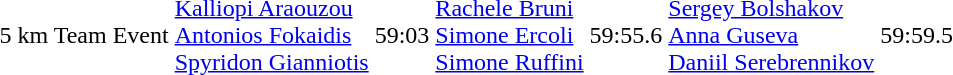<table>
<tr>
<td>5 km Team Event</td>
<td><a href='#'>Kalliopi Araouzou</a><br><a href='#'>Antonios Fokaidis</a><br><a href='#'>Spyridon Gianniotis</a><br></td>
<td>59:03</td>
<td><a href='#'>Rachele Bruni</a><br><a href='#'>Simone Ercoli</a><br><a href='#'>Simone Ruffini</a><br></td>
<td>59:55.6</td>
<td><a href='#'>Sergey Bolshakov</a><br><a href='#'>Anna Guseva</a><br><a href='#'>Daniil Serebrennikov</a><br></td>
<td>59:59.5</td>
</tr>
</table>
